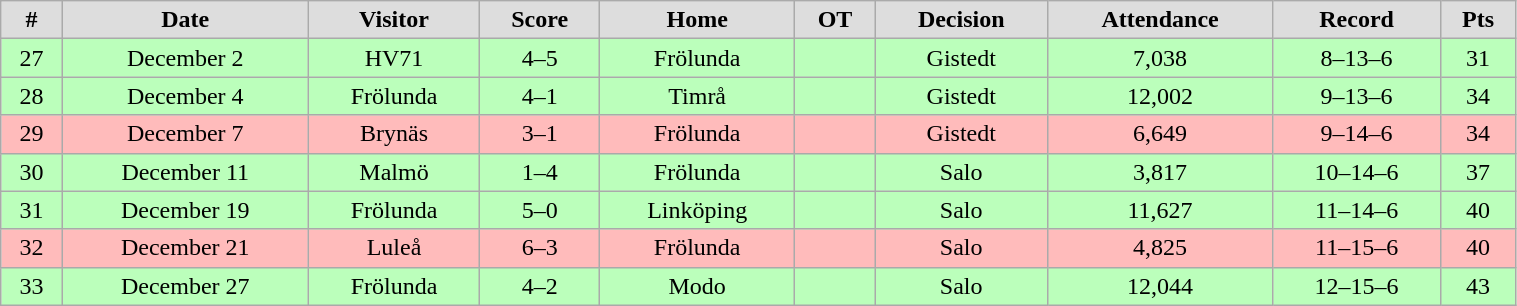<table class="wikitable" style="width:80%;">
<tr style="text-align:center; background:#ddd;">
<td><strong>#</strong></td>
<td><strong>Date</strong></td>
<td><strong>Visitor</strong></td>
<td><strong>Score</strong></td>
<td><strong>Home</strong></td>
<td><strong>OT</strong></td>
<td><strong>Decision</strong></td>
<td><strong>Attendance</strong></td>
<td><strong>Record</strong></td>
<td><strong>Pts</strong></td>
</tr>
<tr style="text-align:center; background:#bfb;">
<td>27</td>
<td>December 2</td>
<td>HV71</td>
<td>4–5</td>
<td>Frölunda</td>
<td></td>
<td>Gistedt</td>
<td>7,038</td>
<td>8–13–6</td>
<td>31</td>
</tr>
<tr style="text-align:center; background:#bfb;">
<td>28</td>
<td>December 4</td>
<td>Frölunda</td>
<td>4–1</td>
<td>Timrå</td>
<td></td>
<td>Gistedt</td>
<td>12,002</td>
<td>9–13–6</td>
<td>34</td>
</tr>
<tr style="text-align:center; background:#fbb;">
<td>29</td>
<td>December 7</td>
<td>Brynäs</td>
<td>3–1</td>
<td>Frölunda</td>
<td></td>
<td>Gistedt</td>
<td>6,649</td>
<td>9–14–6</td>
<td>34</td>
</tr>
<tr style="text-align:center; background:#bfb;">
<td>30</td>
<td>December 11</td>
<td>Malmö</td>
<td>1–4</td>
<td>Frölunda</td>
<td></td>
<td>Salo</td>
<td>3,817</td>
<td>10–14–6</td>
<td>37</td>
</tr>
<tr style="text-align:center; background:#bfb;">
<td>31</td>
<td>December 19</td>
<td>Frölunda</td>
<td>5–0</td>
<td>Linköping</td>
<td></td>
<td>Salo</td>
<td>11,627</td>
<td>11–14–6</td>
<td>40</td>
</tr>
<tr style="text-align:center; background:#fbb;">
<td>32</td>
<td>December 21</td>
<td>Luleå</td>
<td>6–3</td>
<td>Frölunda</td>
<td></td>
<td>Salo</td>
<td>4,825</td>
<td>11–15–6</td>
<td>40</td>
</tr>
<tr style="text-align:center; background:#bfb;">
<td>33</td>
<td>December 27</td>
<td>Frölunda</td>
<td>4–2</td>
<td>Modo</td>
<td></td>
<td>Salo</td>
<td>12,044</td>
<td>12–15–6</td>
<td>43</td>
</tr>
</table>
